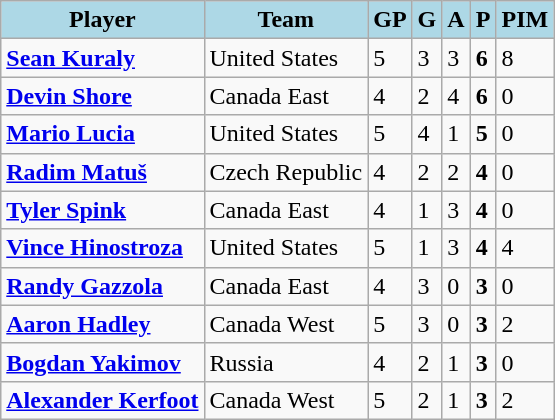<table class="wikitable">
<tr>
<th style="background:lightblue;">Player</th>
<th style="background:lightblue;">Team</th>
<th style="background:lightblue;">GP</th>
<th style="background:lightblue;">G</th>
<th style="background:lightblue;">A</th>
<th style="background:lightblue;">P</th>
<th style="background:lightblue;">PIM</th>
</tr>
<tr>
<td><strong><a href='#'>Sean Kuraly</a></strong></td>
<td>United States</td>
<td>5</td>
<td>3</td>
<td>3</td>
<td><strong>6</strong></td>
<td>8</td>
</tr>
<tr>
<td><strong><a href='#'>Devin Shore</a></strong></td>
<td>Canada East</td>
<td>4</td>
<td>2</td>
<td>4</td>
<td><strong>6</strong></td>
<td>0</td>
</tr>
<tr>
<td><strong><a href='#'>Mario Lucia</a></strong></td>
<td>United States</td>
<td>5</td>
<td>4</td>
<td>1</td>
<td><strong>5</strong></td>
<td>0</td>
</tr>
<tr>
<td><strong><a href='#'>Radim Matuš</a></strong></td>
<td>Czech Republic</td>
<td>4</td>
<td>2</td>
<td>2</td>
<td><strong>4</strong></td>
<td>0</td>
</tr>
<tr>
<td><strong><a href='#'>Tyler Spink</a></strong></td>
<td>Canada East</td>
<td>4</td>
<td>1</td>
<td>3</td>
<td><strong>4</strong></td>
<td>0</td>
</tr>
<tr>
<td><strong><a href='#'>Vince Hinostroza</a></strong></td>
<td>United States</td>
<td>5</td>
<td>1</td>
<td>3</td>
<td><strong>4</strong></td>
<td>4</td>
</tr>
<tr>
<td><strong><a href='#'>Randy Gazzola</a></strong></td>
<td>Canada East</td>
<td>4</td>
<td>3</td>
<td>0</td>
<td><strong>3</strong></td>
<td>0</td>
</tr>
<tr>
<td><strong><a href='#'>Aaron Hadley</a></strong></td>
<td>Canada West</td>
<td>5</td>
<td>3</td>
<td>0</td>
<td><strong>3</strong></td>
<td>2</td>
</tr>
<tr>
<td><strong><a href='#'>Bogdan Yakimov</a></strong></td>
<td>Russia</td>
<td>4</td>
<td>2</td>
<td>1</td>
<td><strong>3</strong></td>
<td>0</td>
</tr>
<tr>
<td><strong><a href='#'>Alexander Kerfoot</a></strong></td>
<td>Canada West</td>
<td>5</td>
<td>2</td>
<td>1</td>
<td><strong>3</strong></td>
<td>2</td>
</tr>
</table>
